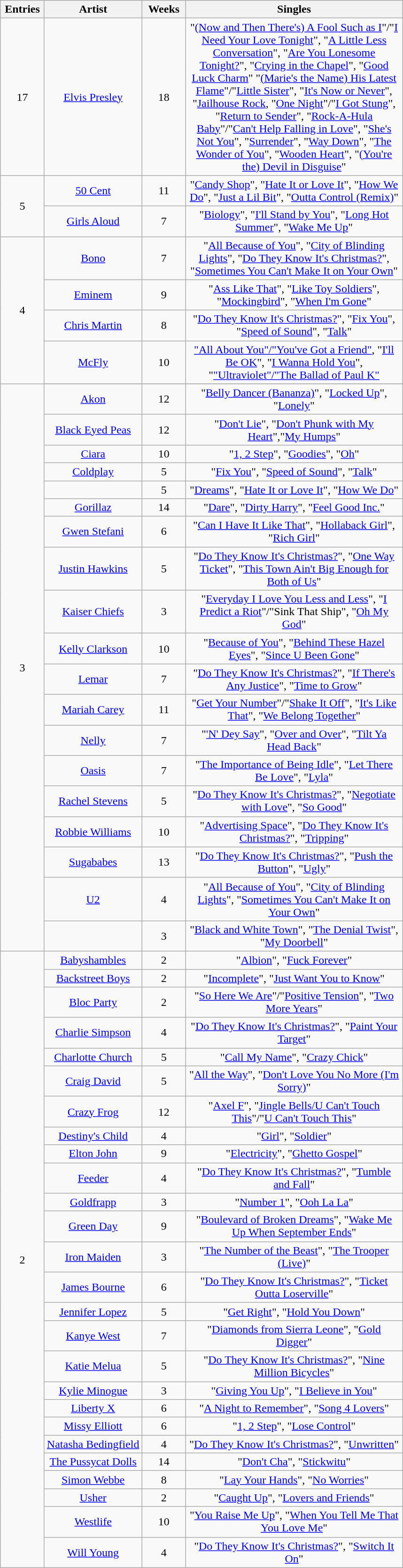<table class="wikitable sortable" style="text-align: center;">
<tr>
<th scope="col" style="width:55px;" data-sort-type="number">Entries</th>
<th scope="col" style="text-align:center;">Artist</th>
<th scope="col" style="width:55px;" data-sort-type="number">Weeks</th>
<th scope="col" style="width:300px;">Singles</th>
</tr>
<tr>
<td rowspan="1" style="text-align:center">17</td>
<td><a href='#'>Elvis Presley</a></td>
<td>18</td>
<td>"<a href='#'>(Now and Then There's) A Fool Such as I</a>"/"<a href='#'>I Need Your Love Tonight</a>", "<a href='#'>A Little Less Conversation</a>", "<a href='#'>Are You Lonesome Tonight?</a>", "<a href='#'>Crying in the Chapel</a>", "<a href='#'>Good Luck Charm</a>" "<a href='#'>(Marie's the Name) His Latest Flame</a>"/"<a href='#'>Little Sister</a>", "<a href='#'>It's Now or Never</a>", "<a href='#'>Jailhouse Rock</a>, "<a href='#'>One Night</a>"/"<a href='#'>I Got Stung</a>", "<a href='#'>Return to Sender</a>", "<a href='#'>Rock-A-Hula Baby</a>"/"<a href='#'>Can't Help Falling in Love</a>", "<a href='#'>She's Not You</a>", "<a href='#'>Surrender</a>", "<a href='#'>Way Down</a>", "<a href='#'>The Wonder of You</a>", "<a href='#'>Wooden Heart</a>", "<a href='#'>(You're the) Devil in Disguise</a>"</td>
</tr>
<tr>
<td rowspan="2" style="text-align:center">5</td>
<td><a href='#'>50 Cent</a> </td>
<td>11</td>
<td>"<a href='#'>Candy Shop</a>", "<a href='#'>Hate It or Love It</a>", "<a href='#'>How We Do</a>", "<a href='#'>Just a Lil Bit</a>", "<a href='#'>Outta Control (Remix)</a>"</td>
</tr>
<tr>
<td><a href='#'>Girls Aloud</a> </td>
<td>7</td>
<td>"<a href='#'>Biology</a>", "<a href='#'>I'll Stand by You</a>", "<a href='#'>Long Hot Summer</a>", "<a href='#'>Wake Me Up</a>"</td>
</tr>
<tr>
<td rowspan="4" style="text-align:center">4</td>
<td><a href='#'>Bono</a> </td>
<td>7</td>
<td>"<a href='#'>All Because of You</a>", "<a href='#'>City of Blinding Lights</a>", "<a href='#'>Do They Know It's Christmas?</a>", "<a href='#'>Sometimes You Can't Make It on Your Own</a>"</td>
</tr>
<tr>
<td><a href='#'>Eminem</a></td>
<td>9</td>
<td>"<a href='#'>Ass Like That</a>", "<a href='#'>Like Toy Soldiers</a>", "<a href='#'>Mockingbird</a>", "<a href='#'>When I'm Gone</a>"</td>
</tr>
<tr>
<td><a href='#'>Chris Martin</a> </td>
<td>8</td>
<td>"<a href='#'>Do They Know It's Christmas?</a>", "<a href='#'>Fix You</a>", "<a href='#'>Speed of Sound</a>", "<a href='#'>Talk</a>"</td>
</tr>
<tr>
<td><a href='#'>McFly</a> </td>
<td>10</td>
<td><a href='#'>"All About You"/"You've Got a Friend"</a>, "<a href='#'>I'll Be OK</a>", "<a href='#'>I Wanna Hold You</a>", "<a href='#'>"Ultraviolet"/"The Ballad of Paul K"</a></td>
</tr>
<tr>
<td rowspan="20" style="text-align:center">3</td>
</tr>
<tr>
<td><a href='#'>Akon</a></td>
<td>12</td>
<td>"<a href='#'>Belly Dancer (Bananza)</a>", "<a href='#'>Locked Up</a>", "<a href='#'>Lonely</a>"</td>
</tr>
<tr>
<td><a href='#'>Black Eyed Peas</a></td>
<td>12</td>
<td>"<a href='#'>Don't Lie</a>", "<a href='#'>Don't Phunk with My Heart</a>","<a href='#'>My Humps</a>"</td>
</tr>
<tr>
<td><a href='#'>Ciara</a></td>
<td>10</td>
<td>"<a href='#'>1, 2 Step</a>", "<a href='#'>Goodies</a>", "<a href='#'>Oh</a>"</td>
</tr>
<tr>
<td><a href='#'>Coldplay</a></td>
<td>5</td>
<td>"<a href='#'>Fix You</a>", "<a href='#'>Speed of Sound</a>", "<a href='#'>Talk</a>"</td>
</tr>
<tr>
<td></td>
<td>5</td>
<td>"<a href='#'>Dreams</a>", "<a href='#'>Hate It or Love It</a>", "<a href='#'>How We Do</a>"</td>
</tr>
<tr>
<td><a href='#'>Gorillaz</a></td>
<td>14</td>
<td>"<a href='#'>Dare</a>", "<a href='#'>Dirty Harry</a>", "<a href='#'>Feel Good Inc.</a>"</td>
</tr>
<tr>
<td><a href='#'>Gwen Stefani</a> </td>
<td>6</td>
<td>"<a href='#'>Can I Have It Like That</a>", "<a href='#'>Hollaback Girl</a>", "<a href='#'>Rich Girl</a>"</td>
</tr>
<tr>
<td><a href='#'>Justin Hawkins</a> </td>
<td>5</td>
<td>"<a href='#'>Do They Know It's Christmas?</a>", "<a href='#'>One Way Ticket</a>", "<a href='#'>This Town Ain't Big Enough for Both of Us</a>"</td>
</tr>
<tr>
<td><a href='#'>Kaiser Chiefs</a></td>
<td>3</td>
<td>"<a href='#'>Everyday I Love You Less and Less</a>", "<a href='#'>I Predict a Riot</a>"/"Sink That Ship", "<a href='#'>Oh My God</a>"</td>
</tr>
<tr>
<td><a href='#'>Kelly Clarkson</a></td>
<td>10</td>
<td>"<a href='#'>Because of You</a>", "<a href='#'>Behind These Hazel Eyes</a>", "<a href='#'>Since U Been Gone</a>"</td>
</tr>
<tr>
<td><a href='#'>Lemar</a> </td>
<td>7</td>
<td>"<a href='#'>Do They Know It's Christmas?</a>", "<a href='#'>If There's Any Justice</a>", "<a href='#'>Time to Grow</a>"</td>
</tr>
<tr>
<td><a href='#'>Mariah Carey</a></td>
<td>11</td>
<td>"<a href='#'>Get Your Number</a>"/"<a href='#'>Shake It Off</a>", "<a href='#'>It's Like That</a>", "<a href='#'>We Belong Together</a>"</td>
</tr>
<tr>
<td><a href='#'>Nelly</a> </td>
<td>7</td>
<td>"<a href='#'>'N' Dey Say</a>", "<a href='#'>Over and Over</a>", "<a href='#'>Tilt Ya Head Back</a>"</td>
</tr>
<tr>
<td><a href='#'>Oasis</a></td>
<td>7</td>
<td>"<a href='#'>The Importance of Being Idle</a>", "<a href='#'>Let There Be Love</a>", "<a href='#'>Lyla</a>"</td>
</tr>
<tr>
<td><a href='#'>Rachel Stevens</a> </td>
<td>5</td>
<td>"<a href='#'>Do They Know It's Christmas?</a>", "<a href='#'>Negotiate with Love</a>", "<a href='#'>So Good</a>"</td>
</tr>
<tr>
<td><a href='#'>Robbie Williams</a> </td>
<td>10</td>
<td>"<a href='#'>Advertising Space</a>", "<a href='#'>Do They Know It's Christmas?</a>", "<a href='#'>Tripping</a>"</td>
</tr>
<tr>
<td><a href='#'>Sugababes</a> </td>
<td>13</td>
<td>"<a href='#'>Do They Know It's Christmas?</a>", "<a href='#'>Push the Button</a>", "<a href='#'>Ugly</a>"</td>
</tr>
<tr>
<td><a href='#'>U2</a></td>
<td>4</td>
<td>"<a href='#'>All Because of You</a>", "<a href='#'>City of Blinding Lights</a>", "<a href='#'>Sometimes You Can't Make It on Your Own</a>"</td>
</tr>
<tr>
<td></td>
<td>3</td>
<td>"<a href='#'>Black and White Town</a>", "<a href='#'>The Denial Twist</a>", "<a href='#'>My Doorbell</a>"</td>
</tr>
<tr>
<td rowspan="26" style="text-align:center">2</td>
<td><a href='#'>Babyshambles</a></td>
<td>2</td>
<td>"<a href='#'>Albion</a>", "<a href='#'>Fuck Forever</a>"</td>
</tr>
<tr>
<td><a href='#'>Backstreet Boys</a></td>
<td>2</td>
<td>"<a href='#'>Incomplete</a>", "<a href='#'>Just Want You to Know</a>"</td>
</tr>
<tr>
<td><a href='#'>Bloc Party</a></td>
<td>2</td>
<td>"<a href='#'>So Here We Are</a>"/"<a href='#'>Positive Tension</a>", "<a href='#'>Two More Years</a>"</td>
</tr>
<tr>
<td><a href='#'>Charlie Simpson</a> </td>
<td>4</td>
<td>"<a href='#'>Do They Know It's Christmas?</a>", "<a href='#'>Paint Your Target</a>"</td>
</tr>
<tr>
<td><a href='#'>Charlotte Church</a></td>
<td>5</td>
<td>"<a href='#'>Call My Name</a>", "<a href='#'>Crazy Chick</a>"</td>
</tr>
<tr>
<td><a href='#'>Craig David</a></td>
<td>5</td>
<td>"<a href='#'>All the Way</a>", "<a href='#'>Don't Love You No More (I'm Sorry)</a>"</td>
</tr>
<tr>
<td><a href='#'>Crazy Frog</a></td>
<td>12</td>
<td>"<a href='#'>Axel F</a>", "<a href='#'>Jingle Bells/U Can't Touch This</a>"/"<a href='#'>U Can't Touch This</a>"</td>
</tr>
<tr>
<td><a href='#'>Destiny's Child</a></td>
<td>4</td>
<td>"<a href='#'>Girl</a>", "<a href='#'>Soldier</a>"</td>
</tr>
<tr>
<td><a href='#'>Elton John</a> </td>
<td>9</td>
<td>"<a href='#'>Electricity</a>", "<a href='#'>Ghetto Gospel</a>"</td>
</tr>
<tr>
<td><a href='#'>Feeder</a> </td>
<td>4</td>
<td>"<a href='#'>Do They Know It's Christmas?</a>", "<a href='#'>Tumble and Fall</a>"</td>
</tr>
<tr>
<td><a href='#'>Goldfrapp</a></td>
<td>3</td>
<td>"<a href='#'>Number 1</a>", "<a href='#'>Ooh La La</a>"</td>
</tr>
<tr>
<td><a href='#'>Green Day</a> </td>
<td>9</td>
<td>"<a href='#'>Boulevard of Broken Dreams</a>", "<a href='#'>Wake Me Up When September Ends</a>"</td>
</tr>
<tr>
<td><a href='#'>Iron Maiden</a></td>
<td>3</td>
<td>"<a href='#'>The Number of the Beast</a>", "<a href='#'>The Trooper (Live)</a>"</td>
</tr>
<tr>
<td><a href='#'>James Bourne</a> </td>
<td>6</td>
<td>"<a href='#'>Do They Know It's Christmas?</a>", "<a href='#'>Ticket Outta Loserville</a>"</td>
</tr>
<tr>
<td><a href='#'>Jennifer Lopez</a></td>
<td>5</td>
<td>"<a href='#'>Get Right</a>", "<a href='#'>Hold You Down</a>"</td>
</tr>
<tr>
<td><a href='#'>Kanye West</a></td>
<td>7</td>
<td>"<a href='#'>Diamonds from Sierra Leone</a>", "<a href='#'>Gold Digger</a>"</td>
</tr>
<tr>
<td><a href='#'>Katie Melua</a> </td>
<td>5</td>
<td>"<a href='#'>Do They Know It's Christmas?</a>", "<a href='#'>Nine Million Bicycles</a>"</td>
</tr>
<tr>
<td><a href='#'>Kylie Minogue</a></td>
<td>3</td>
<td>"<a href='#'>Giving You Up</a>", "<a href='#'>I Believe in You</a>"</td>
</tr>
<tr>
<td><a href='#'>Liberty X</a></td>
<td>6</td>
<td>"<a href='#'>A Night to Remember</a>", "<a href='#'>Song 4 Lovers</a>"</td>
</tr>
<tr>
<td><a href='#'>Missy Elliott</a> </td>
<td>6</td>
<td>"<a href='#'>1, 2 Step</a>", "<a href='#'>Lose Control</a>"</td>
</tr>
<tr>
<td><a href='#'>Natasha Bedingfield</a> </td>
<td>4</td>
<td>"<a href='#'>Do They Know It's Christmas?</a>", "<a href='#'>Unwritten</a>"</td>
</tr>
<tr>
<td><a href='#'>The Pussycat Dolls</a></td>
<td>14</td>
<td>"<a href='#'>Don't Cha</a>", "<a href='#'>Stickwitu</a>"</td>
</tr>
<tr>
<td><a href='#'>Simon Webbe</a></td>
<td>8</td>
<td>"<a href='#'>Lay Your Hands</a>", "<a href='#'>No Worries</a>"</td>
</tr>
<tr>
<td><a href='#'>Usher</a> </td>
<td>2</td>
<td>"<a href='#'>Caught Up</a>", "<a href='#'>Lovers and Friends</a>"</td>
</tr>
<tr>
<td><a href='#'>Westlife</a></td>
<td>10</td>
<td>"<a href='#'>You Raise Me Up</a>", "<a href='#'>When You Tell Me That You Love Me</a>"</td>
</tr>
<tr>
<td><a href='#'>Will Young</a> </td>
<td>4</td>
<td>"<a href='#'>Do They Know It's Christmas?</a>", "<a href='#'>Switch It On</a>"</td>
</tr>
</table>
